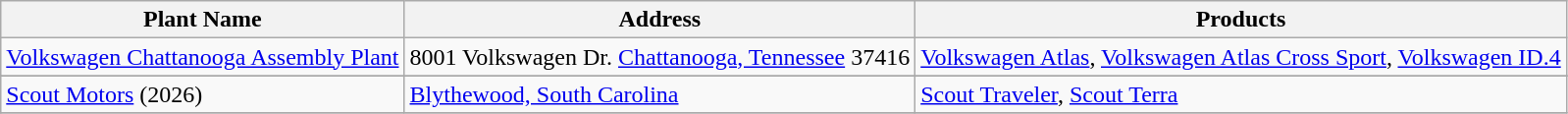<table class="wikitable">
<tr>
<th>Plant Name</th>
<th>Address</th>
<th>Products</th>
</tr>
<tr --->
<td><a href='#'>Volkswagen Chattanooga Assembly Plant</a></td>
<td>8001 Volkswagen Dr. <a href='#'>Chattanooga, Tennessee</a> 37416</td>
<td><a href='#'>Volkswagen Atlas</a>, <a href='#'>Volkswagen Atlas Cross Sport</a>, <a href='#'>Volkswagen ID.4</a></td>
</tr>
<tr --->
</tr>
<tr --->
<td><a href='#'>Scout Motors</a> (2026)</td>
<td><a href='#'>Blythewood, South Carolina</a></td>
<td><a href='#'>Scout Traveler</a>, <a href='#'>Scout Terra</a></td>
</tr>
<tr --->
</tr>
</table>
